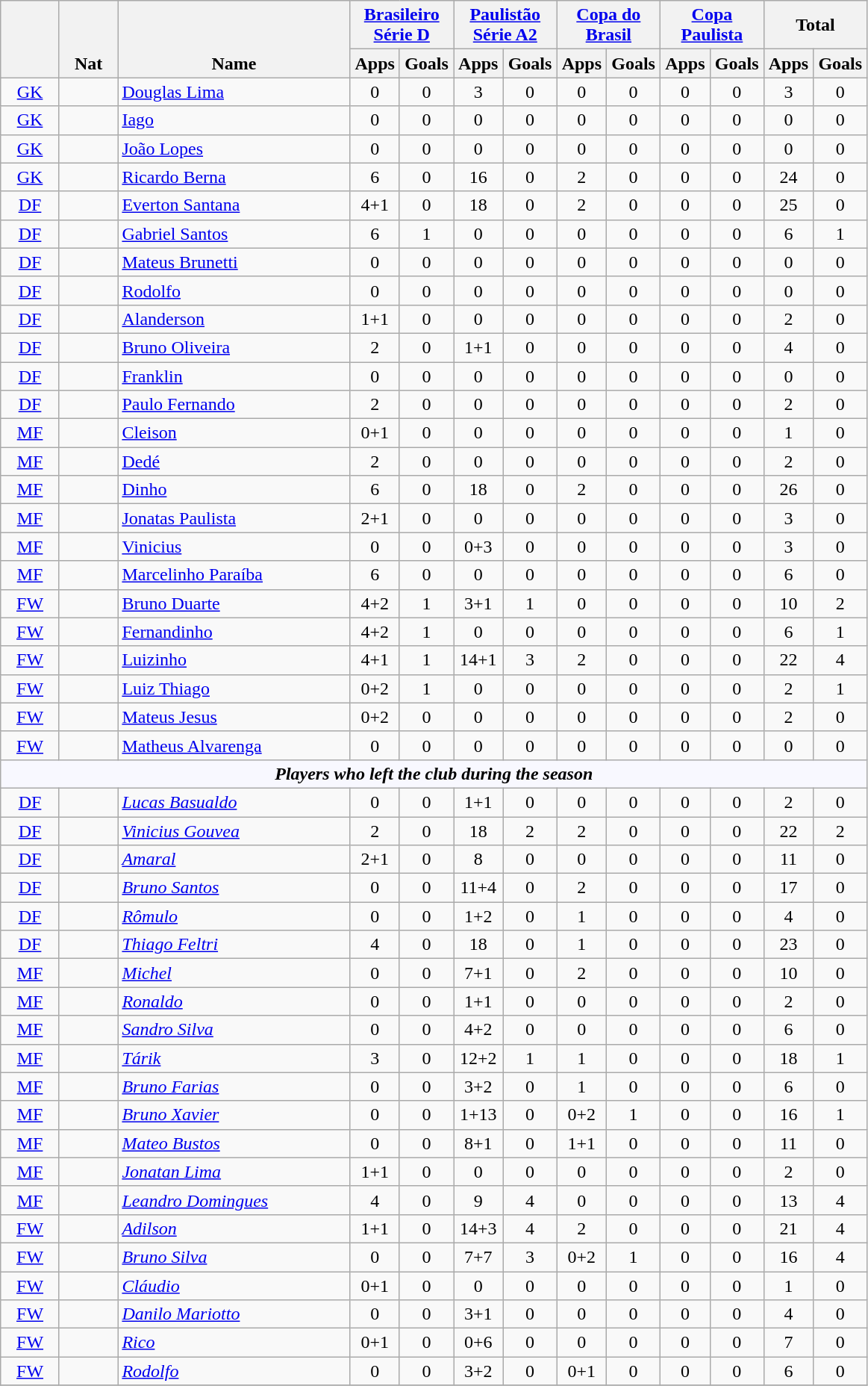<table class="wikitable sortable" style="text-align:center;">
<tr>
<th rowspan="2" width="45" valign="bottom"></th>
<th rowspan="2" width="45" valign="bottom">Nat</th>
<th rowspan="2" width="200" valign="bottom">Name</th>
<th colspan="2" width="85"><a href='#'>Brasileiro Série D</a></th>
<th colspan="2" width="85"><a href='#'>Paulistão Série A2</a></th>
<th colspan="2" width="85"><a href='#'>Copa do Brasil</a></th>
<th colspan="2" width="85"><a href='#'>Copa Paulista</a></th>
<th colspan="2" width="85">Total</th>
</tr>
<tr>
<th>Apps</th>
<th>Goals</th>
<th>Apps</th>
<th>Goals</th>
<th>Apps</th>
<th>Goals</th>
<th>Apps</th>
<th>Goals</th>
<th>Apps</th>
<th>Goals</th>
</tr>
<tr>
<td><a href='#'>GK</a></td>
<td></td>
<td align=left><a href='#'>Douglas Lima</a></td>
<td>0</td>
<td>0</td>
<td>3</td>
<td>0</td>
<td>0</td>
<td>0</td>
<td>0</td>
<td>0</td>
<td>3</td>
<td>0</td>
</tr>
<tr>
<td><a href='#'>GK</a></td>
<td></td>
<td align=left><a href='#'>Iago</a></td>
<td>0</td>
<td>0</td>
<td>0</td>
<td>0</td>
<td>0</td>
<td>0</td>
<td>0</td>
<td>0</td>
<td>0</td>
<td>0</td>
</tr>
<tr>
<td><a href='#'>GK</a></td>
<td></td>
<td align=left><a href='#'>João Lopes</a></td>
<td>0</td>
<td>0</td>
<td>0</td>
<td>0</td>
<td>0</td>
<td>0</td>
<td>0</td>
<td>0</td>
<td>0</td>
<td>0</td>
</tr>
<tr>
<td><a href='#'>GK</a></td>
<td></td>
<td align=left><a href='#'>Ricardo Berna</a></td>
<td>6</td>
<td>0</td>
<td>16</td>
<td>0</td>
<td>2</td>
<td>0</td>
<td>0</td>
<td>0</td>
<td>24</td>
<td>0</td>
</tr>
<tr>
<td><a href='#'>DF</a></td>
<td></td>
<td align=left><a href='#'>Everton Santana</a></td>
<td>4+1</td>
<td>0</td>
<td>18</td>
<td>0</td>
<td>2</td>
<td>0</td>
<td>0</td>
<td>0</td>
<td>25</td>
<td>0</td>
</tr>
<tr>
<td><a href='#'>DF</a></td>
<td></td>
<td align=left><a href='#'>Gabriel Santos</a></td>
<td>6</td>
<td>1</td>
<td>0</td>
<td>0</td>
<td>0</td>
<td>0</td>
<td>0</td>
<td>0</td>
<td>6</td>
<td>1</td>
</tr>
<tr>
<td><a href='#'>DF</a></td>
<td></td>
<td align=left><a href='#'>Mateus Brunetti</a></td>
<td>0</td>
<td>0</td>
<td>0</td>
<td>0</td>
<td>0</td>
<td>0</td>
<td>0</td>
<td>0</td>
<td>0</td>
<td>0</td>
</tr>
<tr>
<td><a href='#'>DF</a></td>
<td></td>
<td align=left><a href='#'>Rodolfo</a></td>
<td>0</td>
<td>0</td>
<td>0</td>
<td>0</td>
<td>0</td>
<td>0</td>
<td>0</td>
<td>0</td>
<td>0</td>
<td>0</td>
</tr>
<tr>
<td><a href='#'>DF</a></td>
<td></td>
<td align=left><a href='#'>Alanderson</a></td>
<td>1+1</td>
<td>0</td>
<td>0</td>
<td>0</td>
<td>0</td>
<td>0</td>
<td>0</td>
<td>0</td>
<td>2</td>
<td>0</td>
</tr>
<tr>
<td><a href='#'>DF</a></td>
<td></td>
<td align=left><a href='#'>Bruno Oliveira</a></td>
<td>2</td>
<td>0</td>
<td>1+1</td>
<td>0</td>
<td>0</td>
<td>0</td>
<td>0</td>
<td>0</td>
<td>4</td>
<td>0</td>
</tr>
<tr>
<td><a href='#'>DF</a></td>
<td></td>
<td align=left><a href='#'>Franklin</a></td>
<td>0</td>
<td>0</td>
<td>0</td>
<td>0</td>
<td>0</td>
<td>0</td>
<td>0</td>
<td>0</td>
<td>0</td>
<td>0</td>
</tr>
<tr>
<td><a href='#'>DF</a></td>
<td></td>
<td align=left><a href='#'>Paulo Fernando</a></td>
<td>2</td>
<td>0</td>
<td>0</td>
<td>0</td>
<td>0</td>
<td>0</td>
<td>0</td>
<td>0</td>
<td>2</td>
<td>0</td>
</tr>
<tr>
<td><a href='#'>MF</a></td>
<td></td>
<td align=left><a href='#'>Cleison</a></td>
<td>0+1</td>
<td>0</td>
<td>0</td>
<td>0</td>
<td>0</td>
<td>0</td>
<td>0</td>
<td>0</td>
<td>1</td>
<td>0</td>
</tr>
<tr>
<td><a href='#'>MF</a></td>
<td></td>
<td align=left><a href='#'>Dedé</a></td>
<td>2</td>
<td>0</td>
<td>0</td>
<td>0</td>
<td>0</td>
<td>0</td>
<td>0</td>
<td>0</td>
<td>2</td>
<td>0</td>
</tr>
<tr>
<td><a href='#'>MF</a></td>
<td></td>
<td align=left><a href='#'>Dinho</a></td>
<td>6</td>
<td>0</td>
<td>18</td>
<td>0</td>
<td>2</td>
<td>0</td>
<td>0</td>
<td>0</td>
<td>26</td>
<td>0</td>
</tr>
<tr>
<td><a href='#'>MF</a></td>
<td></td>
<td align=left><a href='#'>Jonatas Paulista</a></td>
<td>2+1</td>
<td>0</td>
<td>0</td>
<td>0</td>
<td>0</td>
<td>0</td>
<td>0</td>
<td>0</td>
<td>3</td>
<td>0</td>
</tr>
<tr>
<td><a href='#'>MF</a></td>
<td></td>
<td align=left><a href='#'>Vinicius</a></td>
<td>0</td>
<td>0</td>
<td>0+3</td>
<td>0</td>
<td>0</td>
<td>0</td>
<td>0</td>
<td>0</td>
<td>3</td>
<td>0</td>
</tr>
<tr>
<td><a href='#'>MF</a></td>
<td></td>
<td align=left><a href='#'>Marcelinho Paraíba</a></td>
<td>6</td>
<td>0</td>
<td>0</td>
<td>0</td>
<td>0</td>
<td>0</td>
<td>0</td>
<td>0</td>
<td>6</td>
<td>0</td>
</tr>
<tr>
<td><a href='#'>FW</a></td>
<td></td>
<td align=left><a href='#'>Bruno Duarte</a></td>
<td>4+2</td>
<td>1</td>
<td>3+1</td>
<td>1</td>
<td>0</td>
<td>0</td>
<td>0</td>
<td>0</td>
<td>10</td>
<td>2</td>
</tr>
<tr>
<td><a href='#'>FW</a></td>
<td></td>
<td align=left><a href='#'>Fernandinho</a></td>
<td>4+2</td>
<td>1</td>
<td>0</td>
<td>0</td>
<td>0</td>
<td>0</td>
<td>0</td>
<td>0</td>
<td>6</td>
<td>1</td>
</tr>
<tr>
<td><a href='#'>FW</a></td>
<td></td>
<td align=left><a href='#'>Luizinho</a></td>
<td>4+1</td>
<td>1</td>
<td>14+1</td>
<td>3</td>
<td>2</td>
<td>0</td>
<td>0</td>
<td>0</td>
<td>22</td>
<td>4</td>
</tr>
<tr>
<td><a href='#'>FW</a></td>
<td></td>
<td align=left><a href='#'>Luiz Thiago</a></td>
<td>0+2</td>
<td>1</td>
<td>0</td>
<td>0</td>
<td>0</td>
<td>0</td>
<td>0</td>
<td>0</td>
<td>2</td>
<td>1</td>
</tr>
<tr>
<td><a href='#'>FW</a></td>
<td></td>
<td align=left><a href='#'>Mateus Jesus</a></td>
<td>0+2</td>
<td>0</td>
<td>0</td>
<td>0</td>
<td>0</td>
<td>0</td>
<td>0</td>
<td>0</td>
<td>2</td>
<td>0</td>
</tr>
<tr>
<td><a href='#'>FW</a></td>
<td></td>
<td align=left><a href='#'>Matheus Alvarenga</a></td>
<td>0</td>
<td>0</td>
<td>0</td>
<td>0</td>
<td>0</td>
<td>0</td>
<td>0</td>
<td>0</td>
<td>0</td>
<td>0</td>
</tr>
<tr>
<th colspan=13 style="background: #F8F8FF" align=center><em>Players who left the club during the season</em></th>
</tr>
<tr>
<td><a href='#'>DF</a></td>
<td></td>
<td align=left><em><a href='#'>Lucas Basualdo</a></em></td>
<td>0</td>
<td>0</td>
<td>1+1</td>
<td>0</td>
<td>0</td>
<td>0</td>
<td>0</td>
<td>0</td>
<td>2</td>
<td>0</td>
</tr>
<tr>
<td><a href='#'>DF</a></td>
<td></td>
<td align=left><em><a href='#'>Vinicius Gouvea</a></em></td>
<td>2</td>
<td>0</td>
<td>18</td>
<td>2</td>
<td>2</td>
<td>0</td>
<td>0</td>
<td>0</td>
<td>22</td>
<td>2</td>
</tr>
<tr>
<td><a href='#'>DF</a></td>
<td></td>
<td align=left><em><a href='#'>Amaral</a></em></td>
<td>2+1</td>
<td>0</td>
<td>8</td>
<td>0</td>
<td>0</td>
<td>0</td>
<td>0</td>
<td>0</td>
<td>11</td>
<td>0</td>
</tr>
<tr>
<td><a href='#'>DF</a></td>
<td></td>
<td align=left><em><a href='#'>Bruno Santos</a></em></td>
<td>0</td>
<td>0</td>
<td>11+4</td>
<td>0</td>
<td>2</td>
<td>0</td>
<td>0</td>
<td>0</td>
<td>17</td>
<td>0</td>
</tr>
<tr>
<td><a href='#'>DF</a></td>
<td></td>
<td align=left><em><a href='#'>Rômulo</a></em></td>
<td>0</td>
<td>0</td>
<td>1+2</td>
<td>0</td>
<td>1</td>
<td>0</td>
<td>0</td>
<td>0</td>
<td>4</td>
<td>0</td>
</tr>
<tr>
<td><a href='#'>DF</a></td>
<td></td>
<td align=left><em><a href='#'>Thiago Feltri</a></em></td>
<td>4</td>
<td>0</td>
<td>18</td>
<td>0</td>
<td>1</td>
<td>0</td>
<td>0</td>
<td>0</td>
<td>23</td>
<td>0</td>
</tr>
<tr>
<td><a href='#'>MF</a></td>
<td></td>
<td align=left><em><a href='#'>Michel</a></em></td>
<td>0</td>
<td>0</td>
<td>7+1</td>
<td>0</td>
<td>2</td>
<td>0</td>
<td>0</td>
<td>0</td>
<td>10</td>
<td>0</td>
</tr>
<tr>
<td><a href='#'>MF</a></td>
<td></td>
<td align=left><em><a href='#'>Ronaldo</a></em></td>
<td>0</td>
<td>0</td>
<td>1+1</td>
<td>0</td>
<td>0</td>
<td>0</td>
<td>0</td>
<td>0</td>
<td>2</td>
<td>0</td>
</tr>
<tr>
<td><a href='#'>MF</a></td>
<td></td>
<td align=left><em><a href='#'>Sandro Silva</a></em></td>
<td>0</td>
<td>0</td>
<td>4+2</td>
<td>0</td>
<td>0</td>
<td>0</td>
<td>0</td>
<td>0</td>
<td>6</td>
<td>0</td>
</tr>
<tr>
<td><a href='#'>MF</a></td>
<td></td>
<td align=left><em><a href='#'>Tárik</a></em></td>
<td>3</td>
<td>0</td>
<td>12+2</td>
<td>1</td>
<td>1</td>
<td>0</td>
<td>0</td>
<td>0</td>
<td>18</td>
<td>1</td>
</tr>
<tr>
<td><a href='#'>MF</a></td>
<td></td>
<td align=left><em><a href='#'>Bruno Farias</a></em></td>
<td>0</td>
<td>0</td>
<td>3+2</td>
<td>0</td>
<td>1</td>
<td>0</td>
<td>0</td>
<td>0</td>
<td>6</td>
<td>0</td>
</tr>
<tr>
<td><a href='#'>MF</a></td>
<td></td>
<td align=left><em><a href='#'>Bruno Xavier</a></em></td>
<td>0</td>
<td>0</td>
<td>1+13</td>
<td>0</td>
<td>0+2</td>
<td>1</td>
<td>0</td>
<td>0</td>
<td>16</td>
<td>1</td>
</tr>
<tr>
<td><a href='#'>MF</a></td>
<td></td>
<td align=left><em><a href='#'>Mateo Bustos</a></em></td>
<td>0</td>
<td>0</td>
<td>8+1</td>
<td>0</td>
<td>1+1</td>
<td>0</td>
<td>0</td>
<td>0</td>
<td>11</td>
<td>0</td>
</tr>
<tr>
<td><a href='#'>MF</a></td>
<td></td>
<td align=left><em><a href='#'>Jonatan Lima</a></em></td>
<td>1+1</td>
<td>0</td>
<td>0</td>
<td>0</td>
<td>0</td>
<td>0</td>
<td>0</td>
<td>0</td>
<td>2</td>
<td>0</td>
</tr>
<tr>
<td><a href='#'>MF</a></td>
<td></td>
<td align=left><em><a href='#'>Leandro Domingues</a></em></td>
<td>4</td>
<td>0</td>
<td>9</td>
<td>4</td>
<td>0</td>
<td>0</td>
<td>0</td>
<td>0</td>
<td>13</td>
<td>4</td>
</tr>
<tr>
<td><a href='#'>FW</a></td>
<td></td>
<td align=left><em><a href='#'>Adilson</a></em></td>
<td>1+1</td>
<td>0</td>
<td>14+3</td>
<td>4</td>
<td>2</td>
<td>0</td>
<td>0</td>
<td>0</td>
<td>21</td>
<td>4</td>
</tr>
<tr>
<td><a href='#'>FW</a></td>
<td></td>
<td align=left><em><a href='#'>Bruno Silva</a></em></td>
<td>0</td>
<td>0</td>
<td>7+7</td>
<td>3</td>
<td>0+2</td>
<td>1</td>
<td>0</td>
<td>0</td>
<td>16</td>
<td>4</td>
</tr>
<tr>
<td><a href='#'>FW</a></td>
<td></td>
<td align=left><em><a href='#'>Cláudio</a></em></td>
<td>0+1</td>
<td>0</td>
<td>0</td>
<td>0</td>
<td>0</td>
<td>0</td>
<td>0</td>
<td>0</td>
<td>1</td>
<td>0</td>
</tr>
<tr>
<td><a href='#'>FW</a></td>
<td></td>
<td align=left><em><a href='#'>Danilo Mariotto</a></em></td>
<td>0</td>
<td>0</td>
<td>3+1</td>
<td>0</td>
<td>0</td>
<td>0</td>
<td>0</td>
<td>0</td>
<td>4</td>
<td>0</td>
</tr>
<tr>
<td><a href='#'>FW</a></td>
<td></td>
<td align=left><em><a href='#'>Rico</a></em></td>
<td>0+1</td>
<td>0</td>
<td>0+6</td>
<td>0</td>
<td>0</td>
<td>0</td>
<td>0</td>
<td>0</td>
<td>7</td>
<td>0</td>
</tr>
<tr>
<td><a href='#'>FW</a></td>
<td></td>
<td align=left><em><a href='#'>Rodolfo</a></em></td>
<td>0</td>
<td>0</td>
<td>3+2</td>
<td>0</td>
<td>0+1</td>
<td>0</td>
<td>0</td>
<td>0</td>
<td>6</td>
<td>0</td>
</tr>
<tr>
</tr>
</table>
